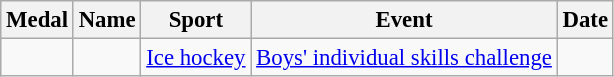<table class="wikitable sortable" style="font-size: 95%">
<tr>
<th>Medal</th>
<th>Name</th>
<th>Sport</th>
<th>Event</th>
<th>Date</th>
</tr>
<tr>
<td></td>
<td></td>
<td><a href='#'>Ice hockey</a></td>
<td><a href='#'>Boys' individual skills challenge</a></td>
<td></td>
</tr>
</table>
